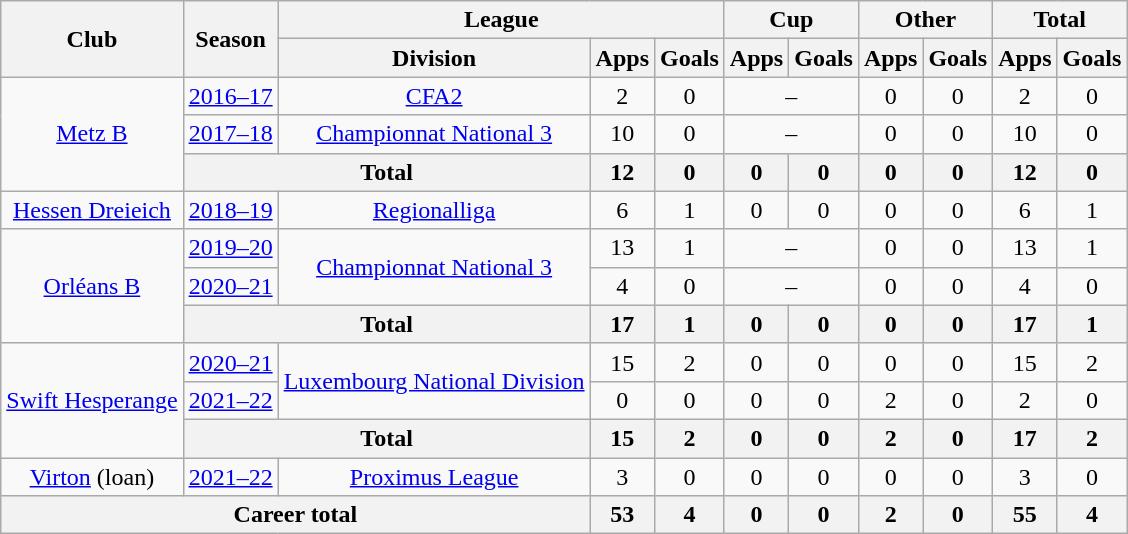<table class="wikitable" style="text-align: center">
<tr>
<th rowspan="2">Club</th>
<th rowspan="2">Season</th>
<th colspan="3">League</th>
<th colspan="2">Cup</th>
<th colspan="2">Other</th>
<th colspan="2">Total</th>
</tr>
<tr>
<th>Division</th>
<th>Apps</th>
<th>Goals</th>
<th>Apps</th>
<th>Goals</th>
<th>Apps</th>
<th>Goals</th>
<th>Apps</th>
<th>Goals</th>
</tr>
<tr>
<td rowspan="3"><a href='#'>Metz B</a></td>
<td><a href='#'>2016–17</a></td>
<td><a href='#'>CFA2</a></td>
<td>2</td>
<td>0</td>
<td colspan="2">–</td>
<td>0</td>
<td>0</td>
<td>2</td>
<td>0</td>
</tr>
<tr>
<td><a href='#'>2017–18</a></td>
<td><a href='#'>Championnat National 3</a></td>
<td>10</td>
<td>0</td>
<td colspan="2">–</td>
<td>0</td>
<td>0</td>
<td>10</td>
<td>0</td>
</tr>
<tr>
<th colspan="2"><strong>Total</strong></th>
<th>12</th>
<th>0</th>
<th>0</th>
<th>0</th>
<th>0</th>
<th>0</th>
<th>12</th>
<th>0</th>
</tr>
<tr>
<td><a href='#'>Hessen Dreieich</a></td>
<td><a href='#'>2018–19</a></td>
<td><a href='#'>Regionalliga</a></td>
<td>6</td>
<td>1</td>
<td>0</td>
<td>0</td>
<td>0</td>
<td>0</td>
<td>6</td>
<td>1</td>
</tr>
<tr>
<td rowspan="3"><a href='#'>Orléans B</a></td>
<td><a href='#'>2019–20</a></td>
<td rowspan="2"><a href='#'>Championnat National 3</a></td>
<td>13</td>
<td>1</td>
<td colspan="2">–</td>
<td>0</td>
<td>0</td>
<td>13</td>
<td>1</td>
</tr>
<tr>
<td><a href='#'>2020–21</a></td>
<td>4</td>
<td>0</td>
<td colspan="2">–</td>
<td>0</td>
<td>0</td>
<td>4</td>
<td>0</td>
</tr>
<tr>
<th colspan="2"><strong>Total</strong></th>
<th>17</th>
<th>1</th>
<th>0</th>
<th>0</th>
<th>0</th>
<th>0</th>
<th>17</th>
<th>1</th>
</tr>
<tr>
<td rowspan="3"><a href='#'>Swift Hesperange</a></td>
<td><a href='#'>2020–21</a></td>
<td rowspan="2"><a href='#'>Luxembourg National Division</a></td>
<td>15</td>
<td>2</td>
<td>0</td>
<td>0</td>
<td>0</td>
<td>0</td>
<td>15</td>
<td>2</td>
</tr>
<tr>
<td><a href='#'>2021–22</a></td>
<td>0</td>
<td>0</td>
<td>0</td>
<td>0</td>
<td>2</td>
<td>0</td>
<td>2</td>
<td>0</td>
</tr>
<tr>
<th colspan="2"><strong>Total</strong></th>
<th>15</th>
<th>2</th>
<th>0</th>
<th>0</th>
<th>2</th>
<th>0</th>
<th>17</th>
<th>2</th>
</tr>
<tr>
<td><a href='#'>Virton</a> (loan)</td>
<td><a href='#'>2021–22</a></td>
<td><a href='#'>Proximus League</a></td>
<td>3</td>
<td>0</td>
<td>0</td>
<td>0</td>
<td>0</td>
<td>0</td>
<td>3</td>
<td>0</td>
</tr>
<tr>
<th colspan="3"><strong>Career total</strong></th>
<th>53</th>
<th>4</th>
<th>0</th>
<th>0</th>
<th>2</th>
<th>0</th>
<th>55</th>
<th>4</th>
</tr>
</table>
